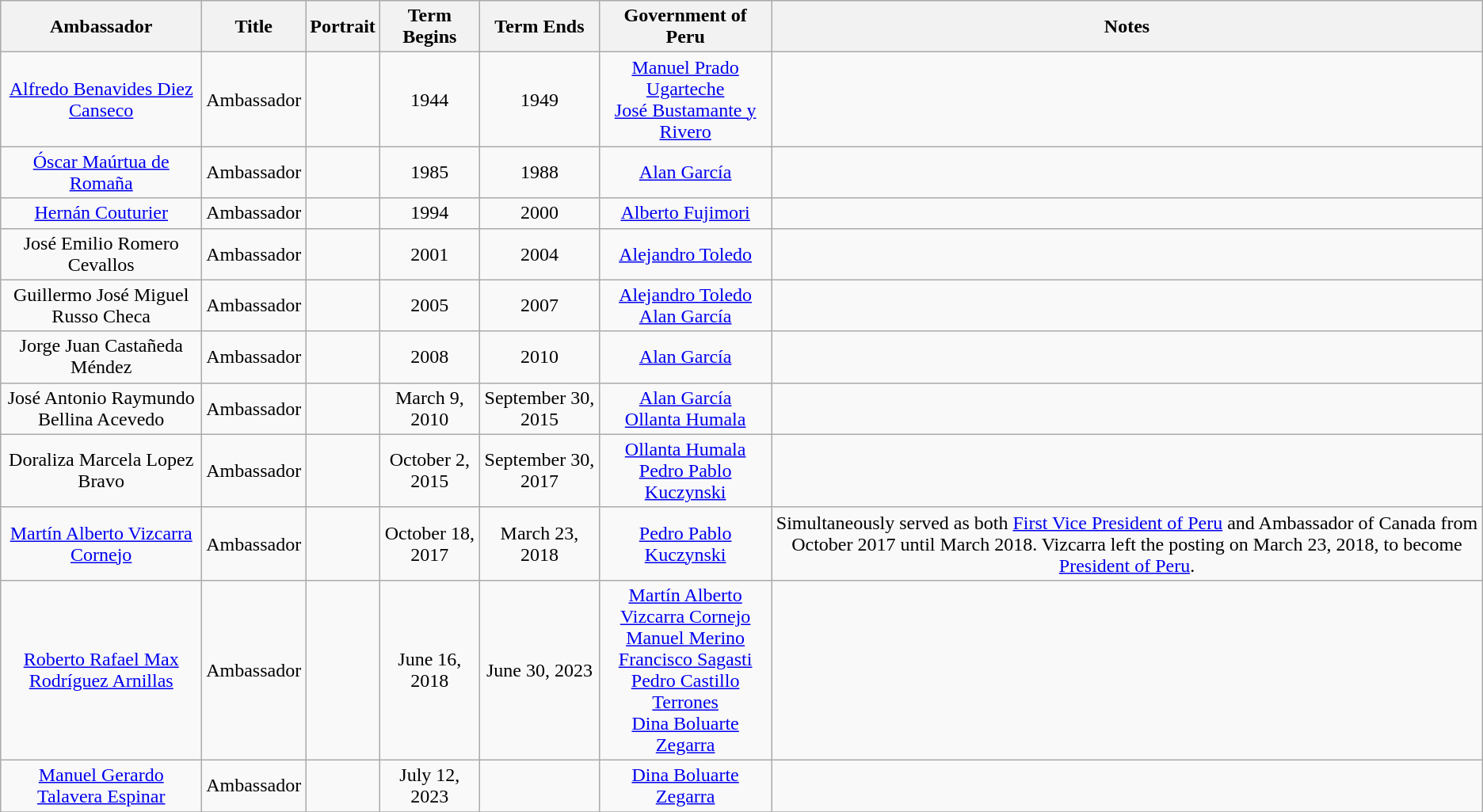<table class="wikitable" style="text-align:center">
<tr>
<th>Ambassador</th>
<th>Title</th>
<th class="unsortable">Portrait</th>
<th>Term Begins</th>
<th>Term Ends</th>
<th>Government of Peru</th>
<th>Notes</th>
</tr>
<tr>
<td><a href='#'>Alfredo Benavides Diez Canseco</a></td>
<td>Ambassador</td>
<td></td>
<td>1944</td>
<td>1949</td>
<td><a href='#'>Manuel Prado Ugarteche</a><br><a href='#'>José Bustamante y Rivero</a></td>
<td></td>
</tr>
<tr>
<td><a href='#'>Óscar Maúrtua de Romaña</a></td>
<td>Ambassador</td>
<td></td>
<td>1985</td>
<td>1988</td>
<td><a href='#'>Alan García</a></td>
<td></td>
</tr>
<tr>
<td><a href='#'>Hernán Couturier</a></td>
<td>Ambassador</td>
<td></td>
<td>1994</td>
<td>2000</td>
<td><a href='#'>Alberto Fujimori</a></td>
<td></td>
</tr>
<tr>
<td>José Emilio Romero Cevallos</td>
<td>Ambassador</td>
<td></td>
<td>2001</td>
<td>2004</td>
<td><a href='#'>Alejandro Toledo</a></td>
<td></td>
</tr>
<tr>
<td>Guillermo José Miguel Russo Checa</td>
<td>Ambassador</td>
<td></td>
<td>2005</td>
<td>2007</td>
<td><a href='#'>Alejandro Toledo</a><br><a href='#'>Alan García</a></td>
<td></td>
</tr>
<tr>
<td>Jorge Juan Castañeda Méndez</td>
<td>Ambassador</td>
<td></td>
<td>2008</td>
<td>2010</td>
<td><a href='#'>Alan García</a></td>
<td></td>
</tr>
<tr>
<td>José Antonio Raymundo Bellina Acevedo</td>
<td>Ambassador</td>
<td></td>
<td>March 9, 2010</td>
<td>September 30, 2015</td>
<td><a href='#'>Alan García</a><br><a href='#'>Ollanta Humala</a></td>
<td></td>
</tr>
<tr>
<td>Doraliza Marcela Lopez Bravo</td>
<td>Ambassador</td>
<td></td>
<td>October 2, 2015</td>
<td>September 30, 2017</td>
<td><a href='#'>Ollanta Humala</a><br><a href='#'>Pedro Pablo Kuczynski</a></td>
<td></td>
</tr>
<tr>
<td><a href='#'>Martín Alberto Vizcarra Cornejo</a></td>
<td>Ambassador</td>
<td></td>
<td>October 18, 2017</td>
<td>March 23, 2018</td>
<td><a href='#'>Pedro Pablo Kuczynski</a></td>
<td>Simultaneously served as both <a href='#'>First Vice President of Peru</a> and Ambassador of Canada from October 2017 until March 2018. Vizcarra left the posting on March 23, 2018, to become <a href='#'>President of Peru</a>.</td>
</tr>
<tr>
<td><a href='#'>Roberto Rafael Max Rodríguez Arnillas</a></td>
<td>Ambassador</td>
<td></td>
<td>June 16, 2018</td>
<td>June 30, 2023</td>
<td><a href='#'>Martín Alberto Vizcarra Cornejo</a><br><a href='#'>Manuel Merino</a><br><a href='#'>Francisco Sagasti</a><br><a href='#'>Pedro Castillo Terrones</a><br><a href='#'>Dina Boluarte Zegarra</a></td>
<td></td>
</tr>
<tr>
<td><a href='#'>Manuel Gerardo Talavera Espinar</a></td>
<td>Ambassador</td>
<td></td>
<td>July 12, 2023</td>
<td></td>
<td><a href='#'>Dina Boluarte Zegarra</a></td>
<td></td>
</tr>
<tr>
</tr>
</table>
